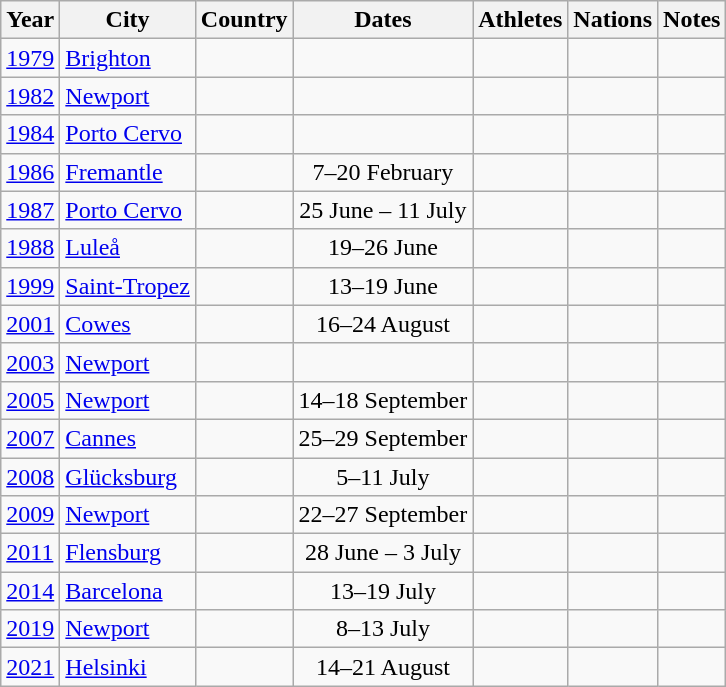<table class="wikitable">
<tr>
<th>Year</th>
<th>City</th>
<th>Country</th>
<th>Dates</th>
<th>Athletes</th>
<th>Nations</th>
<th>Notes</th>
</tr>
<tr>
<td><a href='#'>1979</a></td>
<td><a href='#'>Brighton</a></td>
<td></td>
<td align=center></td>
<td align=center></td>
<td align=center></td>
<td></td>
</tr>
<tr>
<td><a href='#'>1982</a></td>
<td><a href='#'>Newport</a></td>
<td></td>
<td align=center></td>
<td align=center></td>
<td align=center></td>
<td></td>
</tr>
<tr>
<td><a href='#'>1984</a></td>
<td><a href='#'>Porto Cervo</a></td>
<td></td>
<td align=center></td>
<td align=center></td>
<td align=center></td>
<td></td>
</tr>
<tr>
<td><a href='#'>1986</a></td>
<td><a href='#'>Fremantle</a></td>
<td></td>
<td align=center>7–20 February</td>
<td align=center></td>
<td align=center></td>
<td></td>
</tr>
<tr>
<td><a href='#'>1987</a></td>
<td><a href='#'>Porto Cervo</a></td>
<td></td>
<td align=center>25 June – 11 July</td>
<td align=center></td>
<td align=center></td>
<td></td>
</tr>
<tr>
<td><a href='#'>1988</a></td>
<td><a href='#'>Luleå</a></td>
<td></td>
<td align=center>19–26 June</td>
<td align=center></td>
<td align=center></td>
<td></td>
</tr>
<tr>
<td><a href='#'>1999</a></td>
<td><a href='#'>Saint-Tropez</a></td>
<td></td>
<td align=center>13–19 June</td>
<td align=center></td>
<td align=center></td>
<td></td>
</tr>
<tr>
<td><a href='#'>2001</a></td>
<td><a href='#'>Cowes</a></td>
<td></td>
<td align=center>16–24 August</td>
<td align=center></td>
<td align=center></td>
<td></td>
</tr>
<tr>
<td><a href='#'>2003</a></td>
<td><a href='#'>Newport</a></td>
<td></td>
<td align=center></td>
<td align=center></td>
<td align=center></td>
<td></td>
</tr>
<tr>
<td><a href='#'>2005</a></td>
<td><a href='#'>Newport</a></td>
<td></td>
<td align=center>14–18 September</td>
<td align=center></td>
<td align=center></td>
<td></td>
</tr>
<tr>
<td><a href='#'>2007</a></td>
<td><a href='#'>Cannes</a></td>
<td></td>
<td align=center>25–29 September</td>
<td align=center></td>
<td align=center></td>
<td></td>
</tr>
<tr>
<td><a href='#'>2008</a></td>
<td><a href='#'>Glücksburg</a></td>
<td></td>
<td align=center>5–11 July</td>
<td align=center></td>
<td align=center></td>
<td></td>
</tr>
<tr>
<td><a href='#'>2009</a></td>
<td><a href='#'>Newport</a></td>
<td></td>
<td align=center>22–27 September</td>
<td align=center></td>
<td align=center></td>
<td></td>
</tr>
<tr>
<td><a href='#'>2011</a></td>
<td><a href='#'>Flensburg</a></td>
<td></td>
<td align=center>28 June – 3 July</td>
<td align=center></td>
<td align=center></td>
<td></td>
</tr>
<tr>
<td><a href='#'>2014</a></td>
<td><a href='#'>Barcelona</a></td>
<td></td>
<td align=center>13–19 July</td>
<td align=center></td>
<td align=center></td>
<td></td>
</tr>
<tr>
<td><a href='#'>2019</a></td>
<td><a href='#'>Newport</a></td>
<td></td>
<td align=center>8–13 July</td>
<td align=center></td>
<td align=center></td>
<td></td>
</tr>
<tr>
<td><a href='#'>2021</a></td>
<td><a href='#'>Helsinki</a></td>
<td></td>
<td align=center>14–21 August</td>
<td align=center></td>
<td align=center></td>
<td></td>
</tr>
</table>
